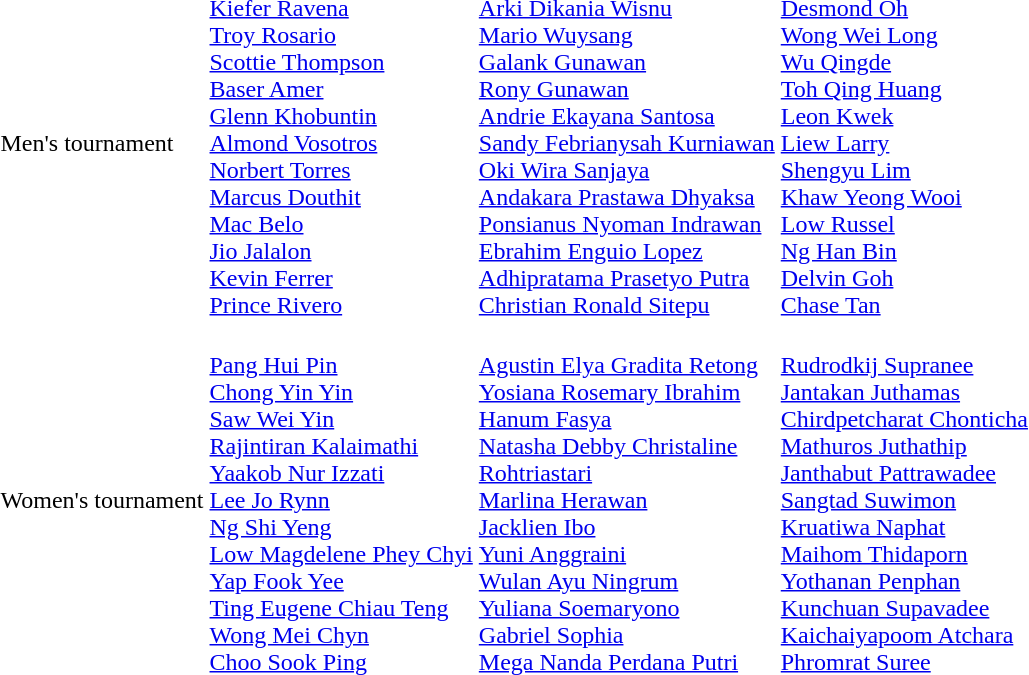<table>
<tr>
<td>Men's tournament<br></td>
<td><strong></strong><br><a href='#'>Kiefer Ravena</a><br>
<a href='#'>Troy Rosario</a><br>
<a href='#'>Scottie Thompson</a><br>
<a href='#'>Baser Amer</a><br>
<a href='#'>Glenn Khobuntin</a><br>
<a href='#'>Almond Vosotros</a><br>
<a href='#'>Norbert Torres</a><br>
<a href='#'>Marcus Douthit</a><br>
<a href='#'>Mac Belo</a><br>
<a href='#'>Jio Jalalon</a><br>
<a href='#'>Kevin Ferrer</a><br>
<a href='#'>Prince Rivero</a><br></td>
<td><strong></strong><br><a href='#'>Arki Dikania Wisnu</a><br>
<a href='#'>Mario Wuysang</a><br>
<a href='#'>Galank Gunawan</a><br>
<a href='#'>Rony Gunawan</a><br>
<a href='#'>Andrie Ekayana Santosa</a><br>
<a href='#'>Sandy Febrianysah Kurniawan</a><br>
<a href='#'>Oki Wira Sanjaya</a><br>
<a href='#'>Andakara Prastawa Dhyaksa</a><br>
<a href='#'>Ponsianus Nyoman Indrawan</a><br>
<a href='#'>Ebrahim Enguio Lopez</a><br>
<a href='#'>Adhipratama Prasetyo Putra</a><br>
<a href='#'>Christian Ronald Sitepu</a><br></td>
<td><strong></strong><br><a href='#'>Desmond Oh</a><br>
<a href='#'>Wong Wei Long</a><br>
<a href='#'>Wu Qingde</a><br>
<a href='#'>Toh Qing Huang</a><br>
<a href='#'>Leon Kwek</a><br>
<a href='#'>Liew Larry</a><br>
<a href='#'>Shengyu Lim</a><br>
<a href='#'>Khaw Yeong Wooi</a><br>
<a href='#'>Low Russel</a><br>
<a href='#'>Ng Han Bin</a><br>
<a href='#'>Delvin Goh</a><br>
<a href='#'>Chase Tan</a><br></td>
</tr>
<tr>
<td>Women's tournament<br></td>
<td><strong></strong><br><a href='#'>Pang Hui Pin</a><br>
<a href='#'>Chong Yin Yin</a><br>
<a href='#'>Saw Wei Yin</a><br>
<a href='#'>Rajintiran Kalaimathi</a><br>
<a href='#'>Yaakob Nur Izzati</a><br>
<a href='#'>Lee Jo Rynn</a><br>
<a href='#'>Ng Shi Yeng</a><br>
<a href='#'>Low Magdelene Phey Chyi</a><br>
<a href='#'>Yap Fook Yee</a><br>
<a href='#'>Ting Eugene Chiau Teng</a><br>
<a href='#'>Wong Mei Chyn</a><br>
<a href='#'>Choo Sook Ping</a><br></td>
<td><strong></strong><br><a href='#'>Agustin Elya Gradita Retong</a><br>
<a href='#'>Yosiana Rosemary Ibrahim</a><br>
<a href='#'>Hanum Fasya</a><br>
<a href='#'>Natasha Debby Christaline</a><br>
<a href='#'>Rohtriastari</a><br>
<a href='#'>Marlina Herawan</a><br>
<a href='#'>Jacklien Ibo</a><br>
<a href='#'>Yuni Anggraini</a><br>
<a href='#'>Wulan Ayu Ningrum</a><br>
<a href='#'>Yuliana Soemaryono</a><br>
<a href='#'>Gabriel Sophia</a><br>
<a href='#'>Mega Nanda Perdana Putri</a><br></td>
<td><strong></strong><br><a href='#'>Rudrodkij Supranee</a><br>
<a href='#'>Jantakan Juthamas</a><br>
<a href='#'>Chirdpetcharat Chonticha</a><br>
<a href='#'>Mathuros Juthathip</a><br>
<a href='#'>Janthabut Pattrawadee</a><br>
<a href='#'>Sangtad Suwimon</a><br>
<a href='#'>Kruatiwa Naphat</a><br>
<a href='#'>Maihom Thidaporn</a><br>
<a href='#'>Yothanan Penphan</a><br>
<a href='#'>Kunchuan Supavadee</a><br>
<a href='#'>Kaichaiyapoom Atchara</a><br>
<a href='#'>Phromrat Suree</a><br></td>
</tr>
</table>
